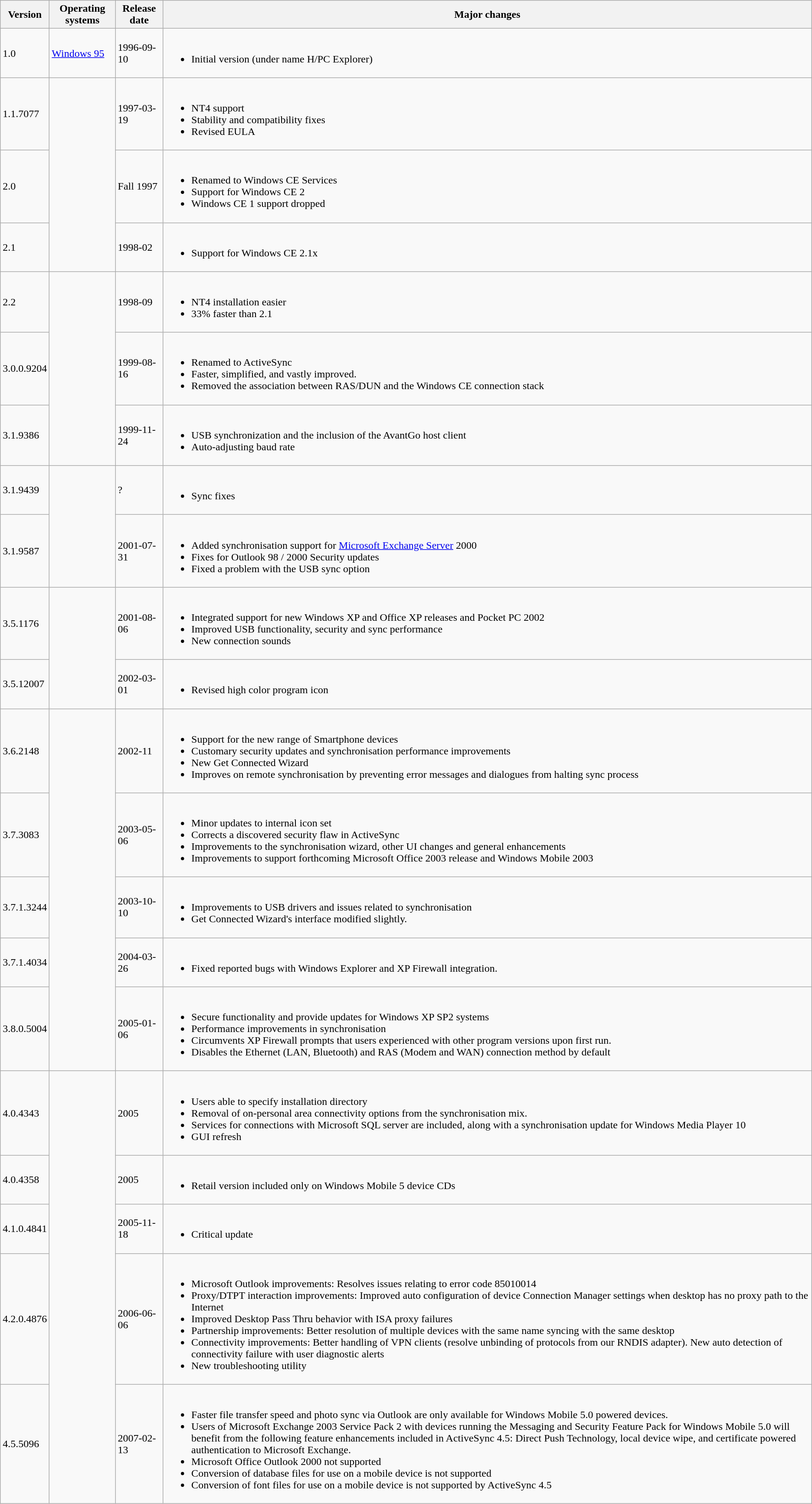<table class="wikitable">
<tr>
<th>Version</th>
<th>Operating systems</th>
<th>Release date</th>
<th>Major changes</th>
</tr>
<tr>
<td>1.0</td>
<td><a href='#'>Windows 95</a></td>
<td>1996-09-10</td>
<td><br><ul><li>Initial version (under name H/PC Explorer)</li></ul></td>
</tr>
<tr>
<td>1.1.7077</td>
<td rowspan="3"></td>
<td>1997-03-19</td>
<td><br><ul><li>NT4 support</li><li>Stability and compatibility fixes</li><li>Revised EULA</li></ul></td>
</tr>
<tr>
<td>2.0</td>
<td>Fall 1997</td>
<td><br><ul><li>Renamed to Windows CE Services</li><li>Support for Windows CE 2</li><li>Windows CE 1 support dropped</li></ul></td>
</tr>
<tr>
<td>2.1</td>
<td>1998-02</td>
<td><br><ul><li>Support for Windows CE 2.1x</li></ul></td>
</tr>
<tr>
<td>2.2</td>
<td rowspan="3"></td>
<td>1998-09</td>
<td><br><ul><li>NT4 installation easier</li><li>33% faster than 2.1</li></ul></td>
</tr>
<tr>
<td>3.0.0.9204</td>
<td>1999-08-16</td>
<td><br><ul><li>Renamed to ActiveSync</li><li>Faster, simplified, and vastly improved.</li><li>Removed the association between RAS/DUN and the Windows CE connection stack</li></ul></td>
</tr>
<tr>
<td>3.1.9386</td>
<td>1999-11-24</td>
<td><br><ul><li>USB synchronization and the inclusion of the AvantGo host client</li><li>Auto-adjusting baud rate</li></ul></td>
</tr>
<tr>
<td>3.1.9439</td>
<td rowspan="2"></td>
<td>?</td>
<td><br><ul><li>Sync fixes</li></ul></td>
</tr>
<tr>
<td>3.1.9587</td>
<td>2001-07-31</td>
<td><br><ul><li>Added synchronisation support for <a href='#'>Microsoft Exchange Server</a> 2000</li><li>Fixes for Outlook 98 / 2000 Security updates</li><li>Fixed a problem with the USB sync option</li></ul></td>
</tr>
<tr>
<td>3.5.1176</td>
<td rowspan="2"></td>
<td>2001-08-06</td>
<td><br><ul><li>Integrated support for new Windows XP and Office XP releases and Pocket PC 2002</li><li>Improved USB functionality, security and sync performance</li><li>New connection sounds</li></ul></td>
</tr>
<tr>
<td>3.5.12007</td>
<td>2002-03-01</td>
<td><br><ul><li>Revised high color program icon</li></ul></td>
</tr>
<tr>
<td>3.6.2148</td>
<td rowspan="5"></td>
<td>2002-11</td>
<td><br><ul><li>Support for the new range of Smartphone devices</li><li>Customary security updates and synchronisation performance improvements</li><li>New Get Connected Wizard</li><li>Improves on remote synchronisation by preventing error messages and dialogues from halting sync process</li></ul></td>
</tr>
<tr>
<td>3.7.3083</td>
<td>2003-05-06</td>
<td><br><ul><li>Minor updates to internal icon set</li><li>Corrects a discovered security flaw in ActiveSync</li><li>Improvements to the synchronisation wizard, other UI changes and general enhancements</li><li>Improvements to support forthcoming Microsoft Office 2003 release and Windows Mobile 2003</li></ul></td>
</tr>
<tr>
<td>3.7.1.3244</td>
<td>2003-10-10</td>
<td><br><ul><li>Improvements to USB drivers and issues related to synchronisation</li><li>Get Connected Wizard's interface modified slightly.</li></ul></td>
</tr>
<tr>
<td>3.7.1.4034</td>
<td>2004-03-26</td>
<td><br><ul><li>Fixed reported bugs with Windows Explorer and XP Firewall integration.</li></ul></td>
</tr>
<tr>
<td>3.8.0.5004</td>
<td>2005-01-06</td>
<td><br><ul><li>Secure functionality and provide updates for Windows XP SP2 systems</li><li>Performance improvements in synchronisation</li><li>Circumvents XP Firewall prompts that users experienced with other program versions upon first run.</li><li>Disables the Ethernet (LAN, Bluetooth) and RAS (Modem and WAN) connection method by default</li></ul></td>
</tr>
<tr>
<td>4.0.4343</td>
<td rowspan="5"></td>
<td>2005</td>
<td><br><ul><li>Users able to specify installation directory</li><li>Removal of on-personal area connectivity options from the synchronisation mix.</li><li>Services for connections with Microsoft SQL server are included, along with a synchronisation update for Windows Media Player 10</li><li>GUI refresh</li></ul></td>
</tr>
<tr>
<td>4.0.4358</td>
<td>2005</td>
<td><br><ul><li>Retail version included only on Windows Mobile 5 device CDs</li></ul></td>
</tr>
<tr>
<td>4.1.0.4841</td>
<td>2005-11-18</td>
<td><br><ul><li>Critical update</li></ul></td>
</tr>
<tr>
<td>4.2.0.4876</td>
<td>2006-06-06</td>
<td><br><ul><li>Microsoft Outlook improvements: Resolves issues relating to error code 85010014</li><li>Proxy/DTPT interaction improvements: Improved auto configuration of device Connection Manager settings when desktop has no proxy path to the Internet</li><li>Improved Desktop Pass Thru behavior with ISA proxy failures</li><li>Partnership improvements: Better resolution of multiple devices with the same name syncing with the same desktop</li><li>Connectivity improvements: Better handling of VPN clients (resolve unbinding of protocols from our RNDIS adapter). New auto detection of connectivity failure with user diagnostic alerts</li><li>New troubleshooting utility</li></ul></td>
</tr>
<tr>
<td>4.5.5096</td>
<td>2007-02-13</td>
<td><br><ul><li>Faster file transfer speed and photo sync via Outlook are only available for Windows Mobile 5.0 powered devices.</li><li>Users of Microsoft Exchange 2003 Service Pack 2 with devices running the Messaging and Security Feature Pack for Windows Mobile 5.0 will benefit from the following feature enhancements included in ActiveSync 4.5: Direct Push Technology, local device wipe, and certificate powered authentication to Microsoft Exchange.</li><li>Microsoft Office Outlook 2000 not supported</li><li>Conversion of database files for use on a mobile device is not supported</li><li>Conversion of font files for use on a mobile device is not supported by ActiveSync 4.5</li></ul></td>
</tr>
</table>
